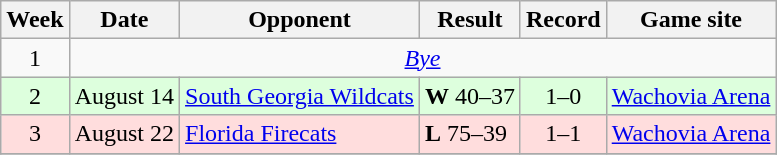<table class="wikitable" align="center">
<tr>
<th>Week</th>
<th>Date</th>
<th>Opponent</th>
<th>Result</th>
<th>Record</th>
<th>Game site</th>
</tr>
<tr>
<td align="center">1</td>
<td colspan="5" align="center"><em><a href='#'>Bye</a></em></td>
</tr>
<tr style="background: #ddffdd;">
<td align="center">2</td>
<td>August 14</td>
<td><a href='#'>South Georgia Wildcats</a></td>
<td><strong>W</strong> 40–37</td>
<td align="center">1–0</td>
<td><a href='#'>Wachovia Arena</a></td>
</tr>
<tr style="background: #ffdddd;">
<td align="center">3</td>
<td>August 22</td>
<td><a href='#'>Florida Firecats</a></td>
<td><strong>L</strong> 75–39</td>
<td align="center">1–1</td>
<td><a href='#'>Wachovia Arena</a></td>
</tr>
<tr>
</tr>
</table>
